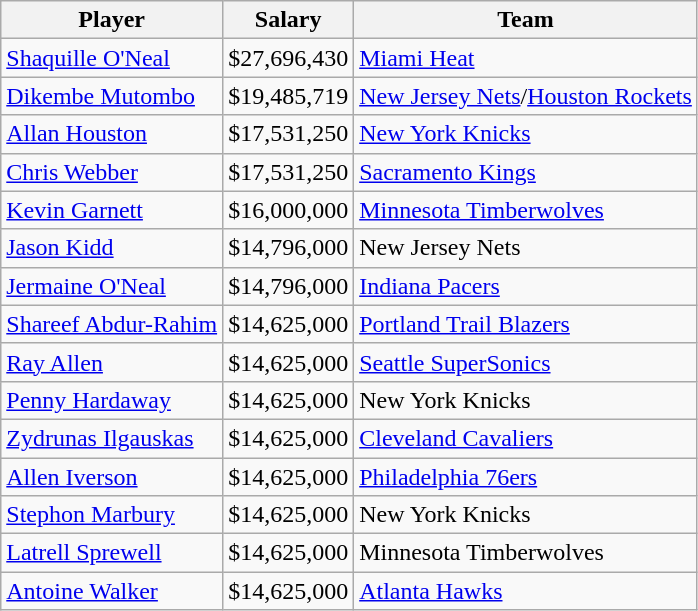<table class="wikitable">
<tr>
<th>Player</th>
<th>Salary</th>
<th>Team</th>
</tr>
<tr>
<td><a href='#'>Shaquille O'Neal</a></td>
<td>$27,696,430</td>
<td><a href='#'>Miami Heat</a></td>
</tr>
<tr>
<td><a href='#'>Dikembe Mutombo</a></td>
<td>$19,485,719</td>
<td><a href='#'>New Jersey Nets</a>/<a href='#'>Houston Rockets</a></td>
</tr>
<tr>
<td><a href='#'>Allan Houston</a></td>
<td>$17,531,250</td>
<td><a href='#'>New York Knicks</a></td>
</tr>
<tr>
<td><a href='#'>Chris Webber</a></td>
<td>$17,531,250</td>
<td><a href='#'>Sacramento Kings</a></td>
</tr>
<tr>
<td><a href='#'>Kevin Garnett</a></td>
<td>$16,000,000</td>
<td><a href='#'>Minnesota Timberwolves</a></td>
</tr>
<tr>
<td><a href='#'>Jason Kidd</a></td>
<td>$14,796,000</td>
<td>New Jersey Nets</td>
</tr>
<tr>
<td><a href='#'>Jermaine O'Neal</a></td>
<td>$14,796,000</td>
<td><a href='#'>Indiana Pacers</a></td>
</tr>
<tr>
<td><a href='#'>Shareef Abdur-Rahim</a></td>
<td>$14,625,000</td>
<td><a href='#'>Portland Trail Blazers</a></td>
</tr>
<tr>
<td><a href='#'>Ray Allen</a></td>
<td>$14,625,000</td>
<td><a href='#'>Seattle SuperSonics</a></td>
</tr>
<tr>
<td><a href='#'>Penny Hardaway</a></td>
<td>$14,625,000</td>
<td>New York Knicks</td>
</tr>
<tr>
<td><a href='#'>Zydrunas Ilgauskas</a></td>
<td>$14,625,000</td>
<td><a href='#'>Cleveland Cavaliers</a></td>
</tr>
<tr>
<td><a href='#'>Allen Iverson</a></td>
<td>$14,625,000</td>
<td><a href='#'>Philadelphia 76ers</a></td>
</tr>
<tr>
<td><a href='#'>Stephon Marbury</a></td>
<td>$14,625,000</td>
<td>New York Knicks</td>
</tr>
<tr>
<td><a href='#'>Latrell Sprewell</a></td>
<td>$14,625,000</td>
<td>Minnesota Timberwolves</td>
</tr>
<tr>
<td><a href='#'>Antoine Walker</a></td>
<td>$14,625,000</td>
<td><a href='#'>Atlanta Hawks</a></td>
</tr>
</table>
